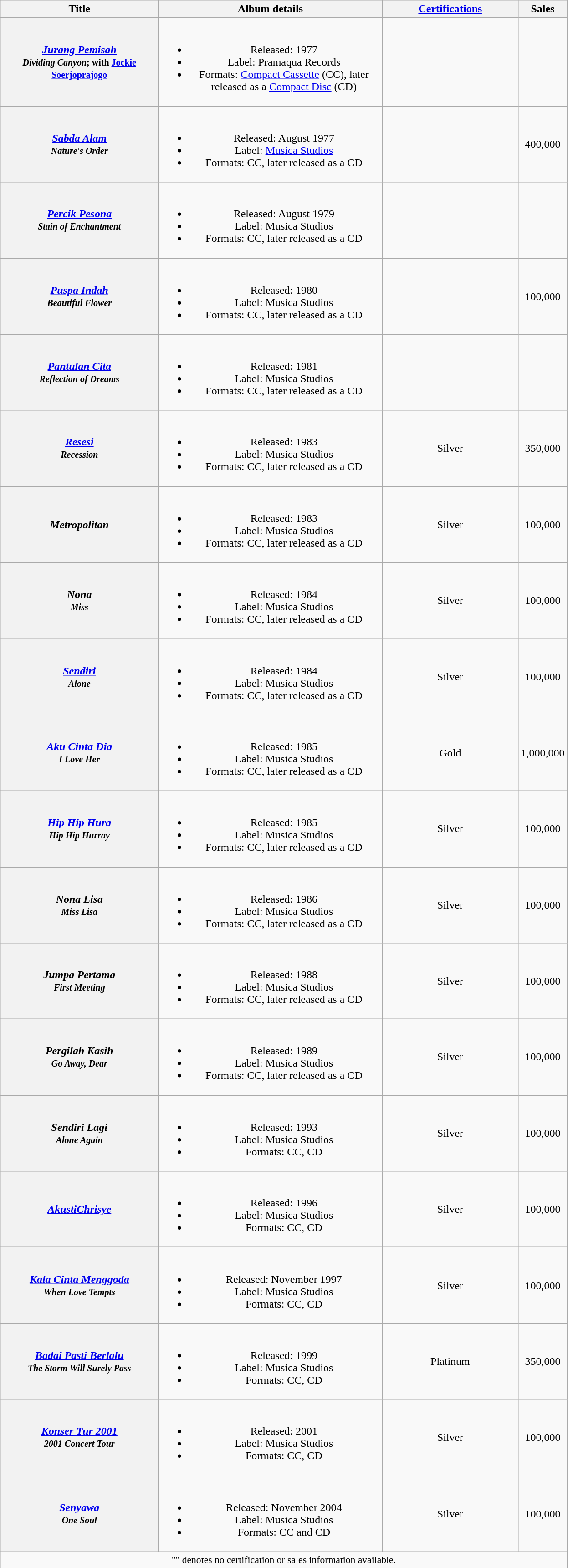<table class="wikitable plainrowheaders" style="text-align:center;">
<tr>
<th scope="col" style="width:14em;">Title</th>
<th scope="col" style="width:20em;">Album details</th>
<th scope="col" style="width:12em;"><a href='#'>Certifications</a></th>
<th scope="col">Sales</th>
</tr>
<tr>
<th scope="row"><em><a href='#'>Jurang Pemisah</a></em><br><small><em>Dividing Canyon</em>; with <a href='#'>Jockie Soerjoprajogo</a></small></th>
<td><br><ul><li>Released: 1977</li><li>Label: Pramaqua Records</li><li>Formats: <a href='#'>Compact Cassette</a> (CC), later released as a <a href='#'>Compact Disc</a> (CD)</li></ul></td>
<td></td>
<td></td>
</tr>
<tr>
<th scope="row"><em><a href='#'>Sabda Alam</a></em><br><small><em>Nature's Order</em></small></th>
<td><br><ul><li>Released: August 1977</li><li>Label: <a href='#'>Musica Studios</a></li><li>Formats: CC, later released as a CD</li></ul></td>
<td></td>
<td>400,000</td>
</tr>
<tr>
<th scope="row"><em><a href='#'>Percik Pesona</a></em><br><small><em>Stain of Enchantment</em></small></th>
<td><br><ul><li>Released: August 1979</li><li>Label: Musica Studios</li><li>Formats:  CC, later released as a CD</li></ul></td>
<td></td>
<td></td>
</tr>
<tr>
<th scope="row"><em><a href='#'>Puspa Indah</a></em><br><small><em>Beautiful Flower</em></small></th>
<td><br><ul><li>Released: 1980</li><li>Label: Musica Studios</li><li>Formats:  CC, later released as a CD</li></ul></td>
<td></td>
<td>100,000</td>
</tr>
<tr>
<th scope="row"><em><a href='#'>Pantulan Cita</a></em><br><small><em>Reflection of Dreams</em></small></th>
<td><br><ul><li>Released: 1981</li><li>Label: Musica Studios</li><li>Formats:  CC, later released as a CD</li></ul></td>
<td></td>
<td></td>
</tr>
<tr>
<th scope="row"><em><a href='#'>Resesi</a></em><br><small><em>Recession</em></small></th>
<td><br><ul><li>Released: 1983</li><li>Label: Musica Studios</li><li>Formats:  CC, later released as a CD</li></ul></td>
<td>Silver</td>
<td>350,000</td>
</tr>
<tr>
<th scope="row"><em>Metropolitan</em></th>
<td><br><ul><li>Released: 1983</li><li>Label: Musica Studios</li><li>Formats:  CC, later released as a CD</li></ul></td>
<td>Silver</td>
<td>100,000</td>
</tr>
<tr>
<th scope="row"><em>Nona</em><br><small><em>Miss</em></small></th>
<td><br><ul><li>Released: 1984</li><li>Label: Musica Studios</li><li>Formats:  CC, later released as a CD</li></ul></td>
<td>Silver</td>
<td>100,000</td>
</tr>
<tr>
<th scope="row"><em><a href='#'>Sendiri</a></em><br><small><em>Alone</em></small></th>
<td><br><ul><li>Released: 1984</li><li>Label: Musica Studios</li><li>Formats:  CC, later released as a CD</li></ul></td>
<td>Silver</td>
<td>100,000</td>
</tr>
<tr>
<th scope="row"><em><a href='#'>Aku Cinta Dia</a></em><br><small><em>I Love Her</em></small></th>
<td><br><ul><li>Released: 1985</li><li>Label: Musica Studios</li><li>Formats:  CC, later released as a CD</li></ul></td>
<td>Gold</td>
<td>1,000,000</td>
</tr>
<tr>
<th scope="row"><em><a href='#'>Hip Hip Hura</a></em><br><small><em>Hip Hip Hurray</em></small></th>
<td><br><ul><li>Released: 1985</li><li>Label: Musica Studios</li><li>Formats:  CC, later released as a CD</li></ul></td>
<td>Silver</td>
<td>100,000</td>
</tr>
<tr>
<th scope="row"><em>Nona Lisa</em><br><small><em>Miss Lisa</em></small></th>
<td><br><ul><li>Released: 1986</li><li>Label: Musica Studios</li><li>Formats:  CC, later released as a CD</li></ul></td>
<td>Silver</td>
<td>100,000</td>
</tr>
<tr>
<th scope="row"><em>Jumpa Pertama</em><br><small><em>First Meeting</em></small></th>
<td><br><ul><li>Released: 1988</li><li>Label: Musica Studios</li><li>Formats: CC, later released as a CD</li></ul></td>
<td>Silver</td>
<td>100,000</td>
</tr>
<tr>
<th scope="row"><em>Pergilah Kasih</em><br><small><em>Go Away, Dear</em></small></th>
<td><br><ul><li>Released: 1989</li><li>Label: Musica Studios</li><li>Formats: CC, later released as a CD</li></ul></td>
<td>Silver</td>
<td>100,000</td>
</tr>
<tr>
<th scope="row"><em>Sendiri Lagi</em><br><small><em>Alone Again</em></small></th>
<td><br><ul><li>Released: 1993</li><li>Label: Musica Studios</li><li>Formats: CC, CD</li></ul></td>
<td>Silver</td>
<td>100,000</td>
</tr>
<tr>
<th scope="row"><em><a href='#'>AkustiChrisye</a></em></th>
<td><br><ul><li>Released: 1996</li><li>Label: Musica Studios</li><li>Formats: CC, CD</li></ul></td>
<td>Silver</td>
<td>100,000</td>
</tr>
<tr>
<th scope="row"><em><a href='#'>Kala Cinta Menggoda</a></em><br><small><em>When Love Tempts</em></small></th>
<td><br><ul><li>Released: November 1997</li><li>Label: Musica Studios</li><li>Formats: CC, CD</li></ul></td>
<td>Silver</td>
<td>100,000</td>
</tr>
<tr>
<th scope="row"><em><a href='#'>Badai Pasti Berlalu</a></em><br><small><em>The Storm Will Surely Pass</em></small></th>
<td><br><ul><li>Released: 1999</li><li>Label: Musica Studios</li><li>Formats: CC, CD</li></ul></td>
<td>Platinum</td>
<td>350,000</td>
</tr>
<tr>
<th scope="row"><em><a href='#'>Konser Tur 2001</a></em><br><small><em>2001 Concert Tour</em></small></th>
<td><br><ul><li>Released: 2001</li><li>Label: Musica Studios</li><li>Formats: CC, CD</li></ul></td>
<td>Silver</td>
<td>100,000</td>
</tr>
<tr>
<th scope="row"><em><a href='#'>Senyawa</a></em><br><small><em>One Soul</em></small></th>
<td><br><ul><li>Released: November 2004</li><li>Label: Musica Studios</li><li>Formats: CC and CD</li></ul></td>
<td>Silver</td>
<td>100,000</td>
</tr>
<tr>
<td colspan="4" style="font-size:90%">"" denotes no certification or sales information available.</td>
</tr>
</table>
